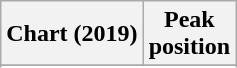<table class="wikitable sortable plainrowheaders" style="text-align:center">
<tr>
<th scope="col">Chart (2019)</th>
<th scope="col">Peak<br>position</th>
</tr>
<tr>
</tr>
<tr>
</tr>
<tr>
</tr>
<tr>
</tr>
</table>
